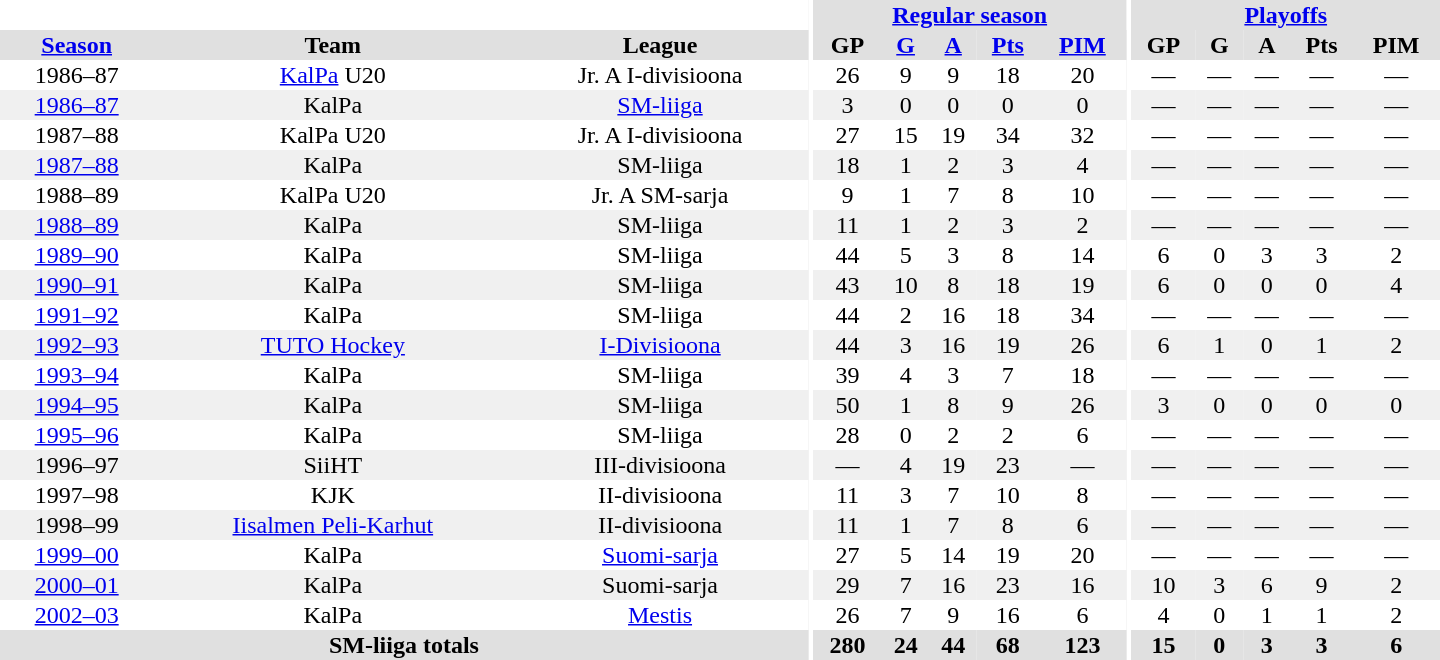<table border="0" cellpadding="1" cellspacing="0" style="text-align:center; width:60em">
<tr bgcolor="#e0e0e0">
<th colspan="3" bgcolor="#ffffff"></th>
<th rowspan="99" bgcolor="#ffffff"></th>
<th colspan="5"><a href='#'>Regular season</a></th>
<th rowspan="99" bgcolor="#ffffff"></th>
<th colspan="5"><a href='#'>Playoffs</a></th>
</tr>
<tr bgcolor="#e0e0e0">
<th><a href='#'>Season</a></th>
<th>Team</th>
<th>League</th>
<th>GP</th>
<th><a href='#'>G</a></th>
<th><a href='#'>A</a></th>
<th><a href='#'>Pts</a></th>
<th><a href='#'>PIM</a></th>
<th>GP</th>
<th>G</th>
<th>A</th>
<th>Pts</th>
<th>PIM</th>
</tr>
<tr>
<td>1986–87</td>
<td><a href='#'>KalPa</a> U20</td>
<td>Jr. A I-divisioona</td>
<td>26</td>
<td>9</td>
<td>9</td>
<td>18</td>
<td>20</td>
<td>—</td>
<td>—</td>
<td>—</td>
<td>—</td>
<td>—</td>
</tr>
<tr bgcolor="#f0f0f0">
<td><a href='#'>1986–87</a></td>
<td>KalPa</td>
<td><a href='#'>SM-liiga</a></td>
<td>3</td>
<td>0</td>
<td>0</td>
<td>0</td>
<td>0</td>
<td>—</td>
<td>—</td>
<td>—</td>
<td>—</td>
<td>—</td>
</tr>
<tr>
<td>1987–88</td>
<td>KalPa U20</td>
<td>Jr. A I-divisioona</td>
<td>27</td>
<td>15</td>
<td>19</td>
<td>34</td>
<td>32</td>
<td>—</td>
<td>—</td>
<td>—</td>
<td>—</td>
<td>—</td>
</tr>
<tr bgcolor="#f0f0f0">
<td><a href='#'>1987–88</a></td>
<td>KalPa</td>
<td>SM-liiga</td>
<td>18</td>
<td>1</td>
<td>2</td>
<td>3</td>
<td>4</td>
<td>—</td>
<td>—</td>
<td>—</td>
<td>—</td>
<td>—</td>
</tr>
<tr>
<td>1988–89</td>
<td>KalPa U20</td>
<td>Jr. A SM-sarja</td>
<td>9</td>
<td>1</td>
<td>7</td>
<td>8</td>
<td>10</td>
<td>—</td>
<td>—</td>
<td>—</td>
<td>—</td>
<td>—</td>
</tr>
<tr bgcolor="#f0f0f0">
<td><a href='#'>1988–89</a></td>
<td>KalPa</td>
<td>SM-liiga</td>
<td>11</td>
<td>1</td>
<td>2</td>
<td>3</td>
<td>2</td>
<td>—</td>
<td>—</td>
<td>—</td>
<td>—</td>
<td>—</td>
</tr>
<tr>
<td><a href='#'>1989–90</a></td>
<td>KalPa</td>
<td>SM-liiga</td>
<td>44</td>
<td>5</td>
<td>3</td>
<td>8</td>
<td>14</td>
<td>6</td>
<td>0</td>
<td>3</td>
<td>3</td>
<td>2</td>
</tr>
<tr bgcolor="#f0f0f0">
<td><a href='#'>1990–91</a></td>
<td>KalPa</td>
<td>SM-liiga</td>
<td>43</td>
<td>10</td>
<td>8</td>
<td>18</td>
<td>19</td>
<td>6</td>
<td>0</td>
<td>0</td>
<td>0</td>
<td>4</td>
</tr>
<tr>
<td><a href='#'>1991–92</a></td>
<td>KalPa</td>
<td>SM-liiga</td>
<td>44</td>
<td>2</td>
<td>16</td>
<td>18</td>
<td>34</td>
<td>—</td>
<td>—</td>
<td>—</td>
<td>—</td>
<td>—</td>
</tr>
<tr bgcolor="#f0f0f0">
<td><a href='#'>1992–93</a></td>
<td><a href='#'>TUTO Hockey</a></td>
<td><a href='#'>I-Divisioona</a></td>
<td>44</td>
<td>3</td>
<td>16</td>
<td>19</td>
<td>26</td>
<td>6</td>
<td>1</td>
<td>0</td>
<td>1</td>
<td>2</td>
</tr>
<tr>
<td><a href='#'>1993–94</a></td>
<td>KalPa</td>
<td>SM-liiga</td>
<td>39</td>
<td>4</td>
<td>3</td>
<td>7</td>
<td>18</td>
<td>—</td>
<td>—</td>
<td>—</td>
<td>—</td>
<td>—</td>
</tr>
<tr bgcolor="#f0f0f0">
<td><a href='#'>1994–95</a></td>
<td>KalPa</td>
<td>SM-liiga</td>
<td>50</td>
<td>1</td>
<td>8</td>
<td>9</td>
<td>26</td>
<td>3</td>
<td>0</td>
<td>0</td>
<td>0</td>
<td>0</td>
</tr>
<tr>
<td><a href='#'>1995–96</a></td>
<td>KalPa</td>
<td>SM-liiga</td>
<td>28</td>
<td>0</td>
<td>2</td>
<td>2</td>
<td>6</td>
<td>—</td>
<td>—</td>
<td>—</td>
<td>—</td>
<td>—</td>
</tr>
<tr bgcolor="#f0f0f0">
<td>1996–97</td>
<td>SiiHT</td>
<td>III-divisioona</td>
<td>—</td>
<td>4</td>
<td>19</td>
<td>23</td>
<td>—</td>
<td>—</td>
<td>—</td>
<td>—</td>
<td>—</td>
<td>—</td>
</tr>
<tr>
<td>1997–98</td>
<td>KJK</td>
<td>II-divisioona</td>
<td>11</td>
<td>3</td>
<td>7</td>
<td>10</td>
<td>8</td>
<td>—</td>
<td>—</td>
<td>—</td>
<td>—</td>
<td>—</td>
</tr>
<tr bgcolor="#f0f0f0">
<td>1998–99</td>
<td><a href='#'>Iisalmen Peli-Karhut</a></td>
<td>II-divisioona</td>
<td>11</td>
<td>1</td>
<td>7</td>
<td>8</td>
<td>6</td>
<td>—</td>
<td>—</td>
<td>—</td>
<td>—</td>
<td>—</td>
</tr>
<tr>
<td><a href='#'>1999–00</a></td>
<td>KalPa</td>
<td><a href='#'>Suomi-sarja</a></td>
<td>27</td>
<td>5</td>
<td>14</td>
<td>19</td>
<td>20</td>
<td>—</td>
<td>—</td>
<td>—</td>
<td>—</td>
<td>—</td>
</tr>
<tr bgcolor="#f0f0f0">
<td><a href='#'>2000–01</a></td>
<td>KalPa</td>
<td>Suomi-sarja</td>
<td>29</td>
<td>7</td>
<td>16</td>
<td>23</td>
<td>16</td>
<td>10</td>
<td>3</td>
<td>6</td>
<td>9</td>
<td>2</td>
</tr>
<tr>
<td><a href='#'>2002–03</a></td>
<td>KalPa</td>
<td><a href='#'>Mestis</a></td>
<td>26</td>
<td>7</td>
<td>9</td>
<td>16</td>
<td>6</td>
<td>4</td>
<td>0</td>
<td>1</td>
<td>1</td>
<td>2</td>
</tr>
<tr>
</tr>
<tr ALIGN="center" bgcolor="#e0e0e0">
<th colspan="3">SM-liiga totals</th>
<th ALIGN="center">280</th>
<th ALIGN="center">24</th>
<th ALIGN="center">44</th>
<th ALIGN="center">68</th>
<th ALIGN="center">123</th>
<th ALIGN="center">15</th>
<th ALIGN="center">0</th>
<th ALIGN="center">3</th>
<th ALIGN="center">3</th>
<th ALIGN="center">6</th>
</tr>
</table>
